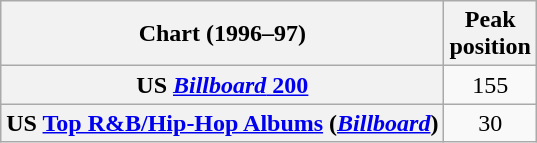<table class="wikitable sortable plainrowheaders" style="text-align:center">
<tr>
<th scope="col">Chart (1996–97)</th>
<th scope="col">Peak<br> position</th>
</tr>
<tr>
<th scope="row">US <a href='#'><em>Billboard</em> 200</a></th>
<td>155</td>
</tr>
<tr>
<th scope="row">US <a href='#'>Top R&B/Hip-Hop Albums</a> (<em><a href='#'>Billboard</a></em>)</th>
<td>30</td>
</tr>
</table>
